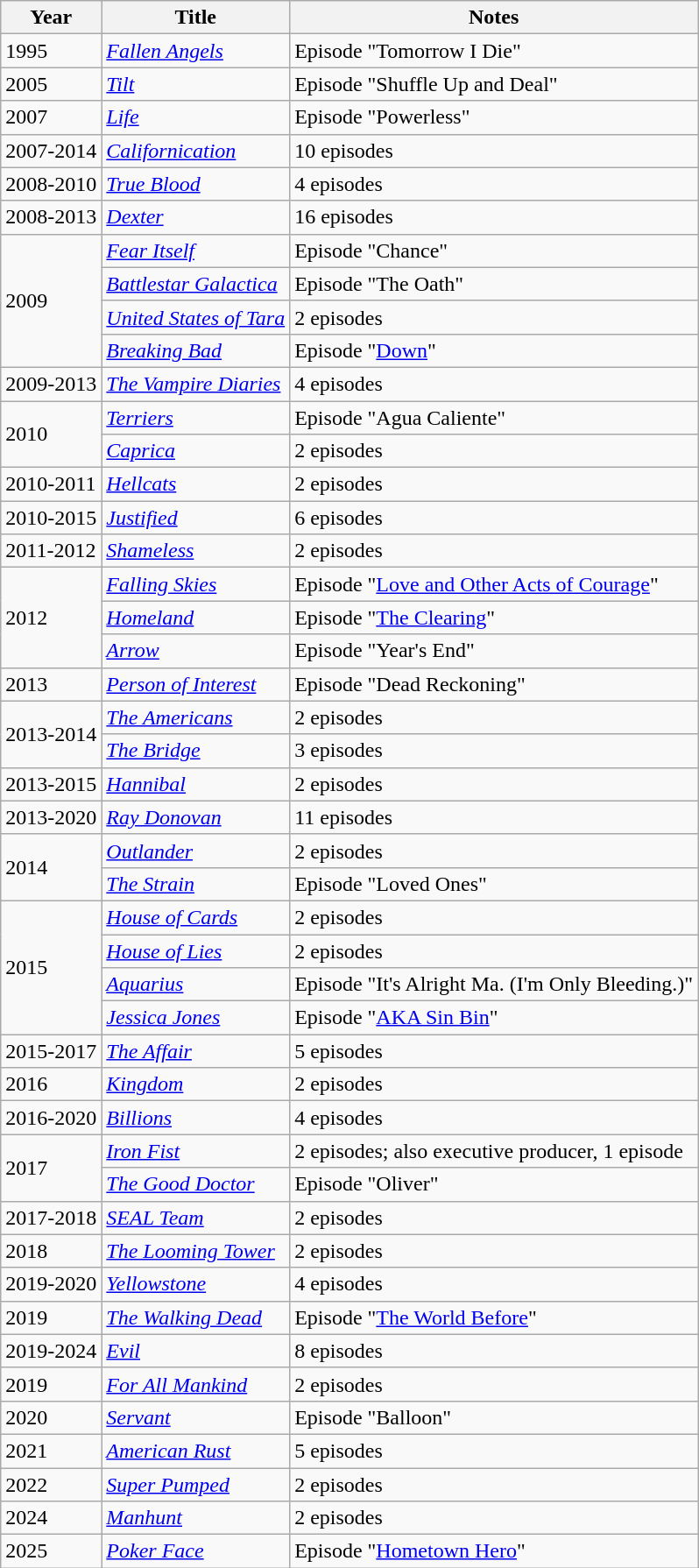<table class="wikitable">
<tr>
<th>Year</th>
<th>Title</th>
<th>Notes</th>
</tr>
<tr>
<td>1995</td>
<td><em><a href='#'>Fallen Angels</a></em></td>
<td>Episode "Tomorrow I Die"</td>
</tr>
<tr>
<td>2005</td>
<td><em><a href='#'>Tilt</a></em></td>
<td>Episode "Shuffle Up and Deal"</td>
</tr>
<tr>
<td>2007</td>
<td><em><a href='#'>Life</a></em></td>
<td>Episode "Powerless"</td>
</tr>
<tr>
<td>2007-2014</td>
<td><em><a href='#'>Californication</a></em></td>
<td>10 episodes</td>
</tr>
<tr>
<td>2008-2010</td>
<td><em><a href='#'>True Blood</a></em></td>
<td>4 episodes</td>
</tr>
<tr>
<td>2008-2013</td>
<td><em><a href='#'>Dexter</a></em></td>
<td>16 episodes</td>
</tr>
<tr>
<td rowspan=4>2009</td>
<td><em><a href='#'>Fear Itself</a></em></td>
<td>Episode "Chance"</td>
</tr>
<tr>
<td><em><a href='#'>Battlestar Galactica</a></em></td>
<td>Episode "The Oath"</td>
</tr>
<tr>
<td><em><a href='#'>United States of Tara</a></em></td>
<td>2 episodes</td>
</tr>
<tr>
<td><em><a href='#'>Breaking Bad</a></em></td>
<td>Episode "<a href='#'>Down</a>"</td>
</tr>
<tr>
<td>2009-2013</td>
<td><em><a href='#'>The Vampire Diaries</a></em></td>
<td>4 episodes</td>
</tr>
<tr>
<td rowspan=2>2010</td>
<td><em><a href='#'>Terriers</a></em></td>
<td>Episode "Agua Caliente"</td>
</tr>
<tr>
<td><em><a href='#'>Caprica</a></em></td>
<td>2 episodes</td>
</tr>
<tr>
<td>2010-2011</td>
<td><em><a href='#'>Hellcats</a></em></td>
<td>2 episodes</td>
</tr>
<tr>
<td>2010-2015</td>
<td><em><a href='#'>Justified</a></em></td>
<td>6 episodes</td>
</tr>
<tr>
<td>2011-2012</td>
<td><em><a href='#'>Shameless</a></em></td>
<td>2 episodes</td>
</tr>
<tr>
<td rowspan=3>2012</td>
<td><em><a href='#'>Falling Skies</a></em></td>
<td>Episode "<a href='#'>Love and Other Acts of Courage</a>"</td>
</tr>
<tr>
<td><em><a href='#'>Homeland</a></em></td>
<td>Episode "<a href='#'>The Clearing</a>"</td>
</tr>
<tr>
<td><em><a href='#'>Arrow</a></em></td>
<td>Episode "Year's End"</td>
</tr>
<tr>
<td>2013</td>
<td><em><a href='#'>Person of Interest</a></em></td>
<td>Episode "Dead Reckoning"</td>
</tr>
<tr>
<td rowspan=2>2013-2014</td>
<td><em><a href='#'>The Americans</a></em></td>
<td>2 episodes</td>
</tr>
<tr>
<td><em><a href='#'>The Bridge</a></em></td>
<td>3 episodes</td>
</tr>
<tr>
<td>2013-2015</td>
<td><em><a href='#'>Hannibal</a></em></td>
<td>2 episodes</td>
</tr>
<tr>
<td>2013-2020</td>
<td><em><a href='#'>Ray Donovan</a></em></td>
<td>11 episodes</td>
</tr>
<tr>
<td rowspan=2>2014</td>
<td><em><a href='#'>Outlander</a></em></td>
<td>2 episodes</td>
</tr>
<tr>
<td><em><a href='#'>The Strain</a></em></td>
<td>Episode "Loved Ones"</td>
</tr>
<tr>
<td rowspan=4>2015</td>
<td><em><a href='#'>House of Cards</a></em></td>
<td>2 episodes</td>
</tr>
<tr>
<td><em><a href='#'>House of Lies</a></em></td>
<td>2 episodes</td>
</tr>
<tr>
<td><em><a href='#'>Aquarius</a></em></td>
<td>Episode "It's Alright Ma. (I'm Only Bleeding.)"</td>
</tr>
<tr>
<td><em><a href='#'>Jessica Jones</a></em></td>
<td>Episode "<a href='#'>AKA Sin Bin</a>"</td>
</tr>
<tr>
<td>2015-2017</td>
<td><em><a href='#'>The Affair</a></em></td>
<td>5 episodes</td>
</tr>
<tr>
<td>2016</td>
<td><em><a href='#'>Kingdom</a></em></td>
<td>2 episodes</td>
</tr>
<tr>
<td>2016-2020</td>
<td><em><a href='#'>Billions</a></em></td>
<td>4 episodes</td>
</tr>
<tr>
<td rowspan=2>2017</td>
<td><em><a href='#'>Iron Fist</a></em></td>
<td>2 episodes; also executive producer, 1 episode</td>
</tr>
<tr>
<td><em><a href='#'>The Good Doctor</a></em></td>
<td>Episode "Oliver"</td>
</tr>
<tr>
<td>2017-2018</td>
<td><em><a href='#'>SEAL Team</a></em></td>
<td>2 episodes</td>
</tr>
<tr>
<td>2018</td>
<td><em><a href='#'>The Looming Tower</a></em></td>
<td>2 episodes</td>
</tr>
<tr>
<td>2019-2020</td>
<td><em><a href='#'>Yellowstone</a></em></td>
<td>4 episodes</td>
</tr>
<tr>
<td>2019</td>
<td><em><a href='#'>The Walking Dead</a></em></td>
<td>Episode "<a href='#'>The World Before</a>"</td>
</tr>
<tr>
<td>2019-2024</td>
<td><em><a href='#'>Evil</a></em></td>
<td>8 episodes</td>
</tr>
<tr>
<td>2019</td>
<td><em><a href='#'>For All Mankind</a></em></td>
<td>2 episodes</td>
</tr>
<tr>
<td>2020</td>
<td><em><a href='#'>Servant</a></em></td>
<td>Episode "Balloon"</td>
</tr>
<tr>
<td>2021</td>
<td><em><a href='#'>American Rust</a></em></td>
<td>5 episodes</td>
</tr>
<tr>
<td>2022</td>
<td><em><a href='#'>Super Pumped</a></em></td>
<td>2 episodes</td>
</tr>
<tr>
<td>2024</td>
<td><em><a href='#'>Manhunt</a></em></td>
<td>2 episodes</td>
</tr>
<tr>
<td>2025</td>
<td><em><a href='#'>Poker Face</a></em></td>
<td>Episode "<a href='#'>Hometown Hero</a>"</td>
</tr>
</table>
